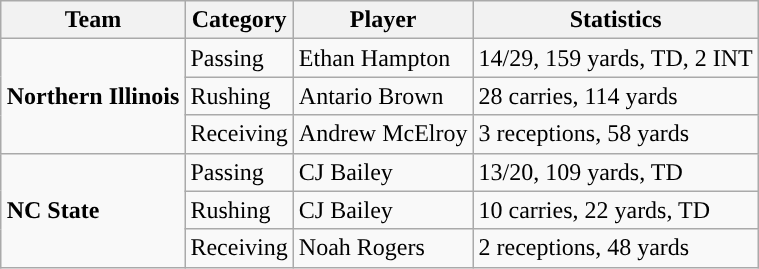<table class="wikitable" style="float: right;">
<tr>
<th>Team</th>
<th>Category</th>
<th>Player</th>
<th>Statistics</th>
</tr>
<tr>
<td rowspan=3><strong>Northern Illinois</strong></td>
<td>Passing</td>
<td>Ethan Hampton</td>
<td>14/29, 159 yards, TD, 2 INT</td>
</tr>
<tr>
<td>Rushing</td>
<td>Antario Brown</td>
<td>28 carries, 114 yards</td>
</tr>
<tr>
<td>Receiving</td>
<td>Andrew McElroy</td>
<td>3 receptions, 58 yards</td>
</tr>
<tr>
<td rowspan=3><strong>NC State</strong></td>
<td>Passing</td>
<td>CJ Bailey</td>
<td>13/20, 109 yards, TD</td>
</tr>
<tr>
<td>Rushing</td>
<td>CJ Bailey</td>
<td>10 carries, 22 yards, TD</td>
</tr>
<tr>
<td>Receiving</td>
<td>Noah Rogers</td>
<td>2 receptions, 48 yards</td>
</tr>
</table>
